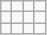<table class="wikitable">
<tr style="vertical-align:top;">
<td><strong></strong> </td>
<td><strong></strong> </td>
<td><strong></strong> </td>
<td><strong></strong> </td>
</tr>
<tr style="vertical-align:top;">
<td><strong></strong> </td>
<td><strong></strong> </td>
<td><strong></strong> </td>
<td><strong></strong> </td>
</tr>
<tr style="vertical-align:top;">
<td><strong></strong> </td>
<td><strong></strong> </td>
<td><strong></strong> </td>
<td><strong></strong> </td>
</tr>
</table>
